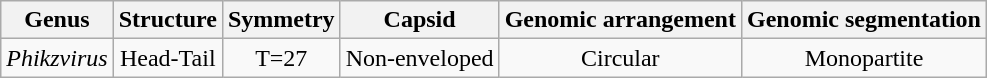<table class="wikitable sortable" style="text-align:center">
<tr>
<th>Genus</th>
<th>Structure</th>
<th>Symmetry</th>
<th>Capsid</th>
<th>Genomic arrangement</th>
<th>Genomic segmentation</th>
</tr>
<tr>
<td><em>Phikzvirus</em></td>
<td>Head-Tail</td>
<td>T=27</td>
<td>Non-enveloped</td>
<td>Circular</td>
<td>Monopartite</td>
</tr>
</table>
